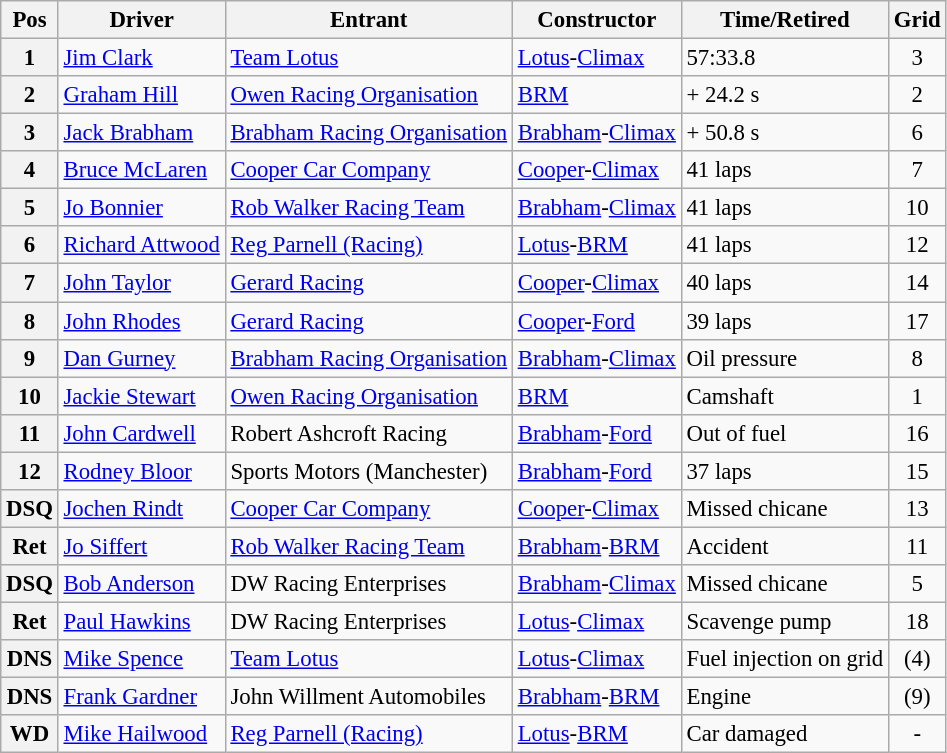<table class="wikitable" style="font-size: 95%;">
<tr>
<th>Pos</th>
<th>Driver</th>
<th>Entrant</th>
<th>Constructor</th>
<th>Time/Retired</th>
<th>Grid</th>
</tr>
<tr>
<th>1</th>
<td> <a href='#'>Jim Clark</a></td>
<td><a href='#'>Team Lotus</a></td>
<td><a href='#'>Lotus</a>-<a href='#'>Climax</a></td>
<td>57:33.8</td>
<td style="text-align:center">3</td>
</tr>
<tr>
<th>2</th>
<td> <a href='#'>Graham Hill</a></td>
<td><a href='#'>Owen Racing Organisation</a></td>
<td><a href='#'>BRM</a></td>
<td>+ 24.2 s</td>
<td style="text-align:center">2</td>
</tr>
<tr>
<th>3</th>
<td> <a href='#'>Jack Brabham</a></td>
<td><a href='#'>Brabham Racing Organisation</a></td>
<td><a href='#'>Brabham</a>-<a href='#'>Climax</a></td>
<td>+ 50.8 s</td>
<td style="text-align:center">6</td>
</tr>
<tr>
<th>4</th>
<td> <a href='#'>Bruce McLaren</a></td>
<td><a href='#'>Cooper Car Company</a></td>
<td><a href='#'>Cooper</a>-<a href='#'>Climax</a></td>
<td>41 laps</td>
<td style="text-align:center">7</td>
</tr>
<tr>
<th>5</th>
<td> <a href='#'>Jo Bonnier</a></td>
<td><a href='#'>Rob Walker Racing Team</a></td>
<td><a href='#'>Brabham</a>-<a href='#'>Climax</a></td>
<td>41 laps</td>
<td style="text-align:center">10</td>
</tr>
<tr>
<th>6</th>
<td> <a href='#'>Richard Attwood</a></td>
<td><a href='#'>Reg Parnell (Racing)</a></td>
<td><a href='#'>Lotus</a>-<a href='#'>BRM</a></td>
<td>41 laps</td>
<td style="text-align:center">12</td>
</tr>
<tr>
<th>7</th>
<td> <a href='#'>John Taylor</a></td>
<td><a href='#'>Gerard Racing</a></td>
<td><a href='#'>Cooper</a>-<a href='#'>Climax</a></td>
<td>40 laps</td>
<td style="text-align:center">14</td>
</tr>
<tr>
<th>8</th>
<td> <a href='#'>John Rhodes</a></td>
<td><a href='#'>Gerard Racing</a></td>
<td><a href='#'>Cooper</a>-<a href='#'>Ford</a></td>
<td>39 laps</td>
<td style="text-align:center">17</td>
</tr>
<tr>
<th>9</th>
<td> <a href='#'>Dan Gurney</a></td>
<td><a href='#'>Brabham Racing Organisation</a></td>
<td><a href='#'>Brabham</a>-<a href='#'>Climax</a></td>
<td>Oil pressure</td>
<td style="text-align:center">8</td>
</tr>
<tr>
<th>10</th>
<td> <a href='#'>Jackie Stewart</a></td>
<td><a href='#'>Owen Racing Organisation</a></td>
<td><a href='#'>BRM</a></td>
<td>Camshaft</td>
<td style="text-align:center">1</td>
</tr>
<tr>
<th>11</th>
<td> <a href='#'>John Cardwell</a></td>
<td>Robert Ashcroft Racing</td>
<td><a href='#'>Brabham</a>-<a href='#'>Ford</a></td>
<td>Out of fuel</td>
<td style="text-align:center">16</td>
</tr>
<tr>
<th>12</th>
<td> <a href='#'>Rodney Bloor</a></td>
<td>Sports Motors (Manchester)</td>
<td><a href='#'>Brabham</a>-<a href='#'>Ford</a></td>
<td>37 laps</td>
<td style="text-align:center">15</td>
</tr>
<tr>
<th>DSQ</th>
<td> <a href='#'>Jochen Rindt</a></td>
<td><a href='#'>Cooper Car Company</a></td>
<td><a href='#'>Cooper</a>-<a href='#'>Climax</a></td>
<td>Missed chicane</td>
<td style="text-align:center">13</td>
</tr>
<tr>
<th>Ret</th>
<td> <a href='#'>Jo Siffert</a></td>
<td><a href='#'>Rob Walker Racing Team</a></td>
<td><a href='#'>Brabham</a>-<a href='#'>BRM</a></td>
<td>Accident</td>
<td style="text-align:center">11</td>
</tr>
<tr>
<th>DSQ</th>
<td> <a href='#'>Bob Anderson</a></td>
<td>DW Racing Enterprises</td>
<td><a href='#'>Brabham</a>-<a href='#'>Climax</a></td>
<td>Missed chicane</td>
<td style="text-align:center">5</td>
</tr>
<tr>
<th>Ret</th>
<td> <a href='#'>Paul Hawkins</a></td>
<td>DW Racing Enterprises</td>
<td><a href='#'>Lotus</a>-<a href='#'>Climax</a></td>
<td>Scavenge pump</td>
<td style="text-align:center">18</td>
</tr>
<tr>
<th>DNS</th>
<td> <a href='#'>Mike Spence</a></td>
<td><a href='#'>Team Lotus</a></td>
<td><a href='#'>Lotus</a>-<a href='#'>Climax</a></td>
<td>Fuel injection on grid</td>
<td style="text-align:center">(4)</td>
</tr>
<tr>
<th>DNS</th>
<td> <a href='#'>Frank Gardner</a></td>
<td>John Willment Automobiles</td>
<td><a href='#'>Brabham</a>-<a href='#'>BRM</a></td>
<td>Engine</td>
<td style="text-align:center">(9)</td>
</tr>
<tr>
<th>WD</th>
<td> <a href='#'>Mike Hailwood</a></td>
<td><a href='#'>Reg Parnell (Racing)</a></td>
<td><a href='#'>Lotus</a>-<a href='#'>BRM</a></td>
<td>Car damaged</td>
<td style="text-align:center">-</td>
</tr>
</table>
